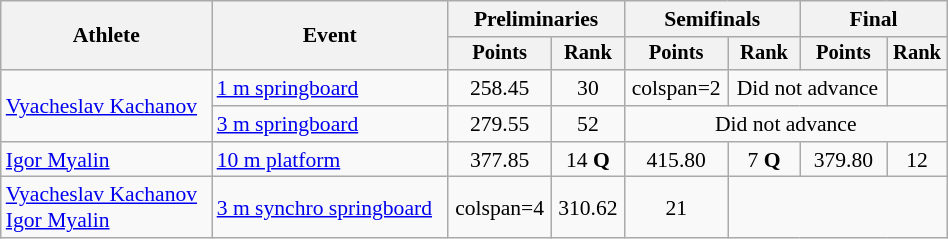<table class="wikitable" style="text-align:center; font-size:90%; width:50%;">
<tr>
<th rowspan=2>Athlete</th>
<th rowspan=2>Event</th>
<th colspan=2>Preliminaries</th>
<th colspan=2>Semifinals</th>
<th colspan=2>Final</th>
</tr>
<tr style="font-size:95%">
<th>Points</th>
<th>Rank</th>
<th>Points</th>
<th>Rank</th>
<th>Points</th>
<th>Rank</th>
</tr>
<tr>
<td align=left rowspan=2><a href='#'>Vyacheslav Kachanov</a></td>
<td align=left><a href='#'>1 m springboard</a></td>
<td>258.45</td>
<td>30</td>
<td>colspan=2 </td>
<td colspan=2>Did not advance</td>
</tr>
<tr>
<td align=left><a href='#'>3 m springboard</a></td>
<td>279.55</td>
<td>52</td>
<td colspan=4>Did not advance</td>
</tr>
<tr>
<td align=left><a href='#'>Igor Myalin</a></td>
<td align=left><a href='#'>10 m platform</a></td>
<td>377.85</td>
<td>14 <strong>Q</strong></td>
<td>415.80</td>
<td>7 <strong>Q</strong></td>
<td>379.80</td>
<td>12</td>
</tr>
<tr>
<td align=left><a href='#'>Vyacheslav Kachanov</a><br><a href='#'>Igor Myalin</a></td>
<td align=left><a href='#'>3 m synchro springboard</a></td>
<td>colspan=4 </td>
<td>310.62</td>
<td>21</td>
</tr>
</table>
